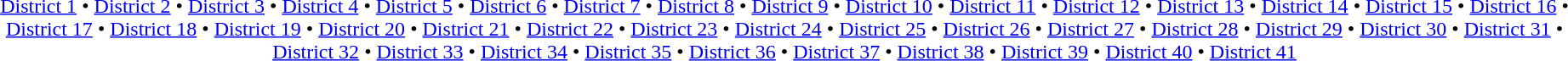<table id=toc class=toc summary=Contents>
<tr>
<td align=center><br><a href='#'>District 1</a> • <a href='#'>District 2</a> • <a href='#'>District 3</a> • <a href='#'>District 4</a> • <a href='#'>District 5</a> • <a href='#'>District 6</a> • <a href='#'>District 7</a> • <a href='#'>District 8</a> • <a href='#'>District 9</a> • <a href='#'>District 10</a> • <a href='#'>District 11</a> • <a href='#'>District 12</a> • <a href='#'>District 13</a> • <a href='#'>District 14</a> • <a href='#'>District 15</a> • <a href='#'>District 16</a> • <a href='#'>District 17</a> • <a href='#'>District 18</a> • <a href='#'>District 19</a> • <a href='#'>District 20</a> • <a href='#'>District 21</a> • <a href='#'>District 22</a> • <a href='#'>District 23</a> • <a href='#'>District 24</a> • <a href='#'>District 25</a> • <a href='#'>District 26</a> • <a href='#'>District 27</a> • <a href='#'>District 28</a> • <a href='#'>District 29</a> • <a href='#'>District 30</a> • <a href='#'>District 31</a> • <a href='#'>District 32</a> • <a href='#'>District 33</a> • <a href='#'>District 34</a> • <a href='#'>District 35</a> • <a href='#'>District 36</a> • <a href='#'>District 37</a> • <a href='#'>District 38</a> • <a href='#'>District 39</a> • <a href='#'>District 40</a> • <a href='#'>District 41</a></td>
</tr>
</table>
